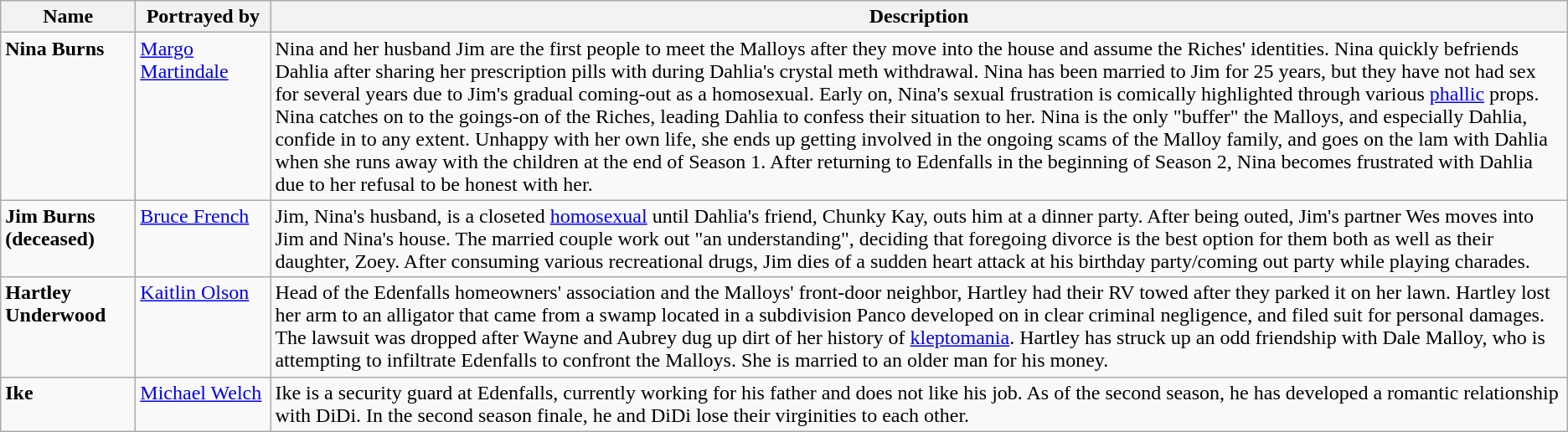<table class="wikitable">
<tr valign="bottom">
<th width="100px">Name</th>
<th width="100px">Portrayed by</th>
<th>Description</th>
</tr>
<tr valign="top">
<td><strong>Nina Burns</strong></td>
<td><a href='#'>Margo Martindale</a></td>
<td>Nina and her husband Jim are the first people to meet the Malloys after they move into the house and assume the Riches' identities. Nina quickly befriends Dahlia after sharing her prescription pills with during Dahlia's crystal meth withdrawal. Nina has been married to Jim for 25 years, but they have not had sex for several years due to Jim's gradual coming-out as a homosexual. Early on, Nina's sexual frustration is comically highlighted through various <a href='#'>phallic</a> props. Nina catches on to the goings-on of the Riches, leading Dahlia to confess their situation to her. Nina is the only "buffer" the Malloys, and especially Dahlia, confide in to any extent. Unhappy with her own life, she ends up getting involved in the ongoing scams of the Malloy family, and goes on the lam with Dahlia when she runs away with the children at the end of Season 1. After returning to Edenfalls in the beginning of Season 2, Nina becomes frustrated with Dahlia due to her refusal to be honest with her.</td>
</tr>
<tr valign="top">
<td><strong>Jim Burns (deceased)</strong></td>
<td><a href='#'>Bruce French</a></td>
<td>Jim, Nina's husband, is a closeted <a href='#'>homosexual</a> until Dahlia's friend, Chunky Kay, outs him at a dinner party. After being outed, Jim's partner Wes moves into Jim and Nina's house. The married couple work out "an understanding", deciding that foregoing divorce is the best option for them both as well as their daughter, Zoey. After consuming various recreational drugs, Jim dies of a sudden heart attack at his birthday party/coming out party while playing charades.</td>
</tr>
<tr valign="top">
<td><strong>Hartley Underwood</strong></td>
<td><a href='#'>Kaitlin Olson</a></td>
<td>Head of the Edenfalls homeowners' association and the Malloys' front-door neighbor, Hartley had their RV towed after they parked it on her lawn. Hartley lost her arm to an alligator that came from a swamp located in a subdivision Panco developed on in clear criminal negligence, and filed suit for personal damages. The lawsuit was dropped after Wayne and Aubrey dug up dirt of her history of <a href='#'>kleptomania</a>. Hartley has struck up an odd friendship with Dale Malloy, who is attempting to infiltrate Edenfalls to confront the Malloys. She is married to an older man for his money.</td>
</tr>
<tr valign="top">
<td><strong>Ike</strong></td>
<td><a href='#'>Michael Welch</a></td>
<td>Ike is a security guard at Edenfalls, currently working for his father and does not like his job.  As of the second season, he has developed a romantic relationship with DiDi.  In the second season finale, he and DiDi lose their virginities to each other.</td>
</tr>
</table>
